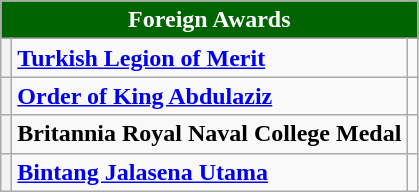<table class="wikitable">
<tr>
<th colspan="3" style="background:#006400; color:#FFFFFF; text-align:center">Foreign Awards</th>
</tr>
<tr>
<th></th>
<td><a href='#'><strong>Turkish Legion of Merit</strong></a><strong></strong></td>
<td></td>
</tr>
<tr>
<th></th>
<td><strong><a href='#'>Order of King Abdulaziz</a></strong></td>
<td></td>
</tr>
<tr>
<th></th>
<td><strong>Britannia Royal Naval College Medal</strong></td>
<td></td>
</tr>
<tr>
<th></th>
<td><strong><a href='#'>Bintang Jalasena Utama</a></strong></td>
<td></td>
</tr>
</table>
